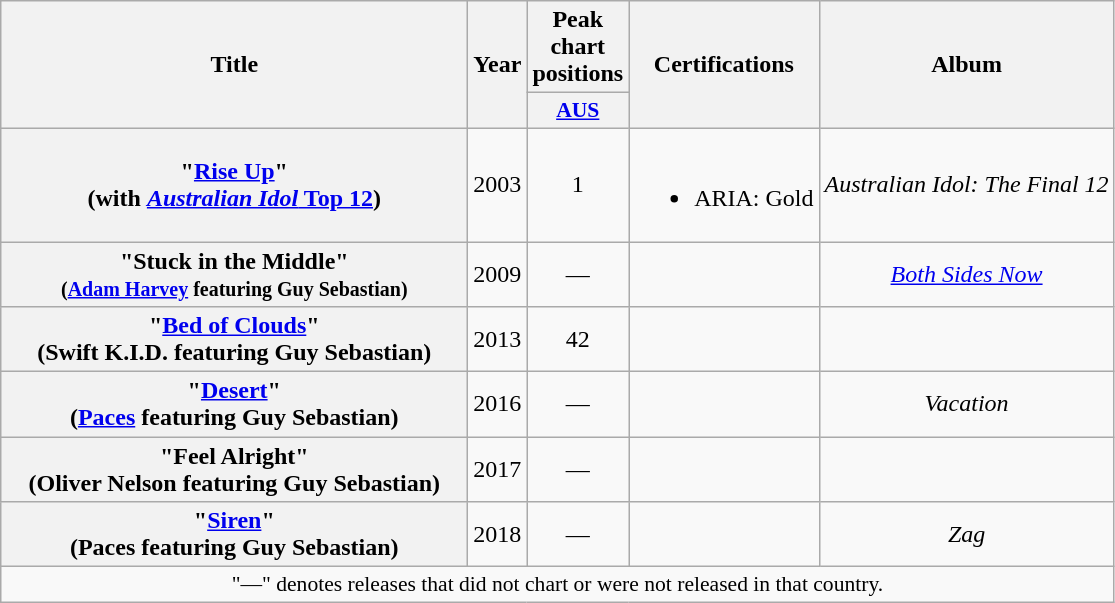<table class="wikitable plainrowheaders" style="text-align:center;" border="1">
<tr>
<th scope="col" rowspan="2" style="width:19em;">Title</th>
<th scope="col" rowspan="2" style="width:1em;">Year</th>
<th scope="col" colspan="1">Peak chart positions</th>
<th scope="col" rowspan="2">Certifications</th>
<th scope="col" rowspan="2">Album</th>
</tr>
<tr>
<th scope="col" style="width:3em;font-size:90%;"><a href='#'>AUS</a><br></th>
</tr>
<tr>
<th scope="row">"<a href='#'>Rise Up</a>"<br><span>(with <a href='#'><em>Australian Idol</em> Top 12</a>)</span></th>
<td>2003</td>
<td>1</td>
<td><br><ul><li>ARIA: Gold</li></ul></td>
<td><em>Australian Idol: The Final 12</em></td>
</tr>
<tr>
<th scope="row">"Stuck in the Middle"<br><small>(<a href='#'>Adam Harvey</a> featuring Guy Sebastian)</small></th>
<td>2009</td>
<td>—</td>
<td></td>
<td><em><a href='#'>Both Sides Now</a></em></td>
</tr>
<tr>
<th scope="row">"<a href='#'>Bed of Clouds</a>"<br><span>(Swift K.I.D. featuring Guy Sebastian)</span></th>
<td>2013</td>
<td>42</td>
<td></td>
<td></td>
</tr>
<tr>
<th scope="row">"<a href='#'>Desert</a>"<br><span>(<a href='#'>Paces</a> featuring Guy Sebastian)</span></th>
<td>2016</td>
<td>—</td>
<td></td>
<td><em>Vacation</em></td>
</tr>
<tr>
<th scope="row">"Feel Alright"<br><span>(Oliver Nelson featuring Guy Sebastian)</span></th>
<td>2017</td>
<td>—</td>
<td></td>
<td></td>
</tr>
<tr>
<th scope="row">"<a href='#'>Siren</a>"<br><span>(Paces featuring Guy Sebastian)</span></th>
<td>2018</td>
<td>—</td>
<td></td>
<td><em>Zag</em></td>
</tr>
<tr>
<td align="center" colspan="5" style="font-size: 90%">"—" denotes releases that did not chart or were not released in that country.</td>
</tr>
</table>
